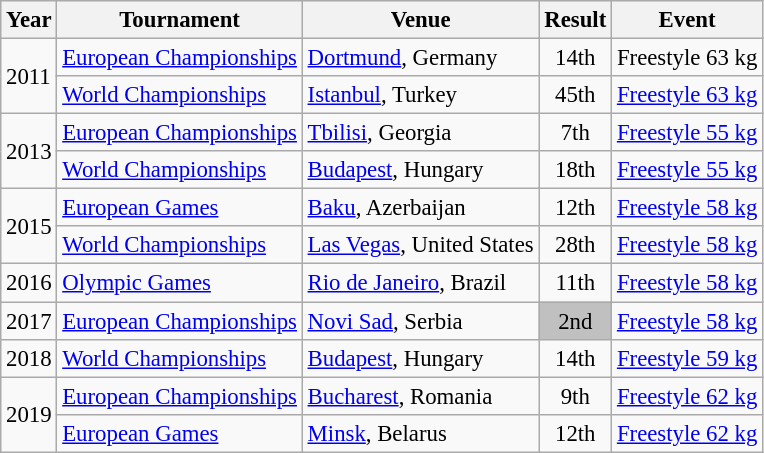<table class="wikitable" style="font-size:95%;">
<tr>
<th>Year</th>
<th>Tournament</th>
<th>Venue</th>
<th>Result</th>
<th>Event</th>
</tr>
<tr>
<td rowspan=2>2011</td>
<td><a href='#'>European Championships</a></td>
<td> <a href='#'>Dortmund</a>, Germany</td>
<td align="center">14th</td>
<td>Freestyle 63 kg</td>
</tr>
<tr>
<td><a href='#'>World Championships</a></td>
<td> <a href='#'>Istanbul</a>, Turkey</td>
<td align="center">45th</td>
<td><a href='#'>Freestyle 63 kg</a></td>
</tr>
<tr>
<td rowspan=2>2013</td>
<td><a href='#'>European Championships</a></td>
<td> <a href='#'>Tbilisi</a>, Georgia</td>
<td align="center">7th</td>
<td><a href='#'>Freestyle 55 kg</a></td>
</tr>
<tr>
<td><a href='#'>World Championships</a></td>
<td> <a href='#'>Budapest</a>, Hungary</td>
<td align="center">18th</td>
<td><a href='#'>Freestyle 55 kg</a></td>
</tr>
<tr>
<td rowspan=2>2015</td>
<td><a href='#'>European Games</a></td>
<td> <a href='#'>Baku</a>, Azerbaijan</td>
<td align="center">12th</td>
<td><a href='#'>Freestyle 58 kg</a></td>
</tr>
<tr>
<td><a href='#'>World Championships</a></td>
<td> <a href='#'>Las Vegas</a>, United States</td>
<td align="center">28th</td>
<td><a href='#'>Freestyle 58 kg</a></td>
</tr>
<tr>
<td>2016</td>
<td><a href='#'>Olympic Games</a></td>
<td> <a href='#'>Rio de Janeiro</a>, Brazil</td>
<td align="center">11th</td>
<td><a href='#'>Freestyle 58 kg</a></td>
</tr>
<tr>
<td>2017</td>
<td><a href='#'>European Championships</a></td>
<td> <a href='#'>Novi Sad</a>, Serbia</td>
<td align="center" bgcolor=silver>2nd</td>
<td><a href='#'>Freestyle 58 kg</a></td>
</tr>
<tr>
<td>2018</td>
<td><a href='#'>World Championships</a></td>
<td> <a href='#'>Budapest</a>, Hungary</td>
<td align="center">14th</td>
<td><a href='#'>Freestyle 59 kg</a></td>
</tr>
<tr>
<td rowspan=2>2019</td>
<td><a href='#'>European Championships</a></td>
<td> <a href='#'>Bucharest</a>, Romania</td>
<td align="center">9th</td>
<td><a href='#'>Freestyle 62 kg</a></td>
</tr>
<tr>
<td><a href='#'>European Games</a></td>
<td> <a href='#'>Minsk</a>, Belarus</td>
<td align="center">12th</td>
<td><a href='#'>Freestyle 62 kg</a></td>
</tr>
</table>
